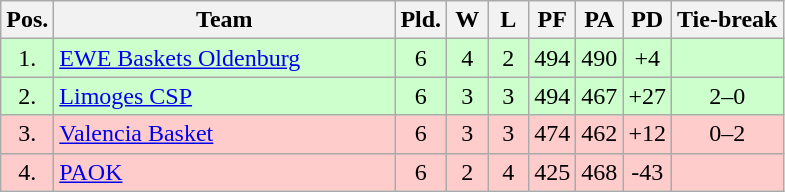<table class="wikitable" style="text-align:center">
<tr>
<th width=15>Pos.</th>
<th width=220>Team</th>
<th width=20>Pld.</th>
<th width=20>W</th>
<th width=20>L</th>
<th width=20>PF</th>
<th width=20>PA</th>
<th width=20>PD</th>
<th>Tie-break</th>
</tr>
<tr style="background:#ccffcc;">
<td>1.</td>
<td align=left> <a href='#'>EWE Baskets Oldenburg</a></td>
<td>6</td>
<td>4</td>
<td>2</td>
<td>494</td>
<td>490</td>
<td>+4</td>
<td></td>
</tr>
<tr style="background:#ccffcc;">
<td>2.</td>
<td align=left> <a href='#'>Limoges CSP</a></td>
<td>6</td>
<td>3</td>
<td>3</td>
<td>494</td>
<td>467</td>
<td>+27</td>
<td>2–0</td>
</tr>
<tr style="background:#fcc;">
<td>3.</td>
<td align=left> <a href='#'>Valencia Basket</a></td>
<td>6</td>
<td>3</td>
<td>3</td>
<td>474</td>
<td>462</td>
<td>+12</td>
<td>0–2</td>
</tr>
<tr style="background:#fcc;">
<td>4.</td>
<td align=left> <a href='#'>PAOK</a></td>
<td>6</td>
<td>2</td>
<td>4</td>
<td>425</td>
<td>468</td>
<td>-43</td>
<td></td>
</tr>
</table>
